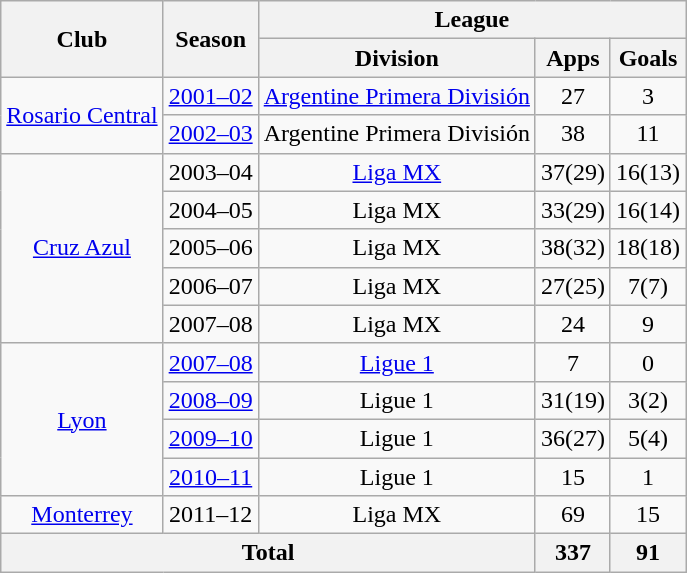<table class="wikitable" style="text-align:center">
<tr>
<th rowspan="2">Club</th>
<th rowspan="2">Season</th>
<th colspan="3">League</th>
</tr>
<tr>
<th>Division</th>
<th>Apps</th>
<th>Goals</th>
</tr>
<tr>
<td rowspan="2"><a href='#'>Rosario Central</a></td>
<td><a href='#'>2001–02</a></td>
<td><a href='#'>Argentine Primera División</a></td>
<td>27</td>
<td>3</td>
</tr>
<tr>
<td><a href='#'>2002–03</a></td>
<td>Argentine Primera División</td>
<td>38</td>
<td>11</td>
</tr>
<tr>
<td rowspan="5"><a href='#'>Cruz Azul</a></td>
<td>2003–04</td>
<td><a href='#'>Liga MX</a></td>
<td>37(29)</td>
<td>16(13)</td>
</tr>
<tr>
<td>2004–05</td>
<td>Liga MX</td>
<td>33(29)</td>
<td>16(14)</td>
</tr>
<tr>
<td>2005–06</td>
<td>Liga MX</td>
<td>38(32)</td>
<td>18(18)</td>
</tr>
<tr>
<td>2006–07</td>
<td>Liga MX</td>
<td>27(25)</td>
<td>7(7)</td>
</tr>
<tr>
<td>2007–08</td>
<td>Liga MX</td>
<td>24</td>
<td>9</td>
</tr>
<tr>
<td rowspan="4"><a href='#'>Lyon</a></td>
<td><a href='#'>2007–08</a></td>
<td><a href='#'>Ligue 1</a></td>
<td>7</td>
<td>0</td>
</tr>
<tr>
<td><a href='#'>2008–09</a></td>
<td>Ligue 1</td>
<td>31(19)</td>
<td>3(2)</td>
</tr>
<tr>
<td><a href='#'>2009–10</a></td>
<td>Ligue 1</td>
<td>36(27)</td>
<td>5(4)</td>
</tr>
<tr>
<td><a href='#'>2010–11</a></td>
<td>Ligue 1</td>
<td>15</td>
<td>1</td>
</tr>
<tr>
<td><a href='#'>Monterrey</a></td>
<td>2011–12</td>
<td>Liga MX</td>
<td>69</td>
<td>15</td>
</tr>
<tr>
<th colspan="3">Total</th>
<th>337</th>
<th>91</th>
</tr>
</table>
